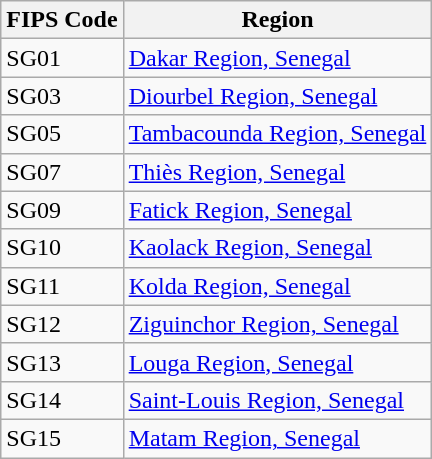<table class="wikitable">
<tr>
<th>FIPS Code</th>
<th>Region</th>
</tr>
<tr>
<td>SG01</td>
<td><a href='#'>Dakar Region, Senegal</a></td>
</tr>
<tr>
<td>SG03</td>
<td><a href='#'>Diourbel Region, Senegal</a></td>
</tr>
<tr>
<td>SG05</td>
<td><a href='#'>Tambacounda Region, Senegal</a></td>
</tr>
<tr>
<td>SG07</td>
<td><a href='#'>Thiès Region, Senegal</a></td>
</tr>
<tr>
<td>SG09</td>
<td><a href='#'>Fatick Region, Senegal</a></td>
</tr>
<tr>
<td>SG10</td>
<td><a href='#'>Kaolack Region, Senegal</a></td>
</tr>
<tr>
<td>SG11</td>
<td><a href='#'>Kolda Region, Senegal</a></td>
</tr>
<tr>
<td>SG12</td>
<td><a href='#'>Ziguinchor Region, Senegal</a></td>
</tr>
<tr>
<td>SG13</td>
<td><a href='#'>Louga Region, Senegal</a></td>
</tr>
<tr>
<td>SG14</td>
<td><a href='#'>Saint-Louis Region, Senegal</a></td>
</tr>
<tr>
<td>SG15</td>
<td><a href='#'>Matam Region, Senegal</a></td>
</tr>
</table>
